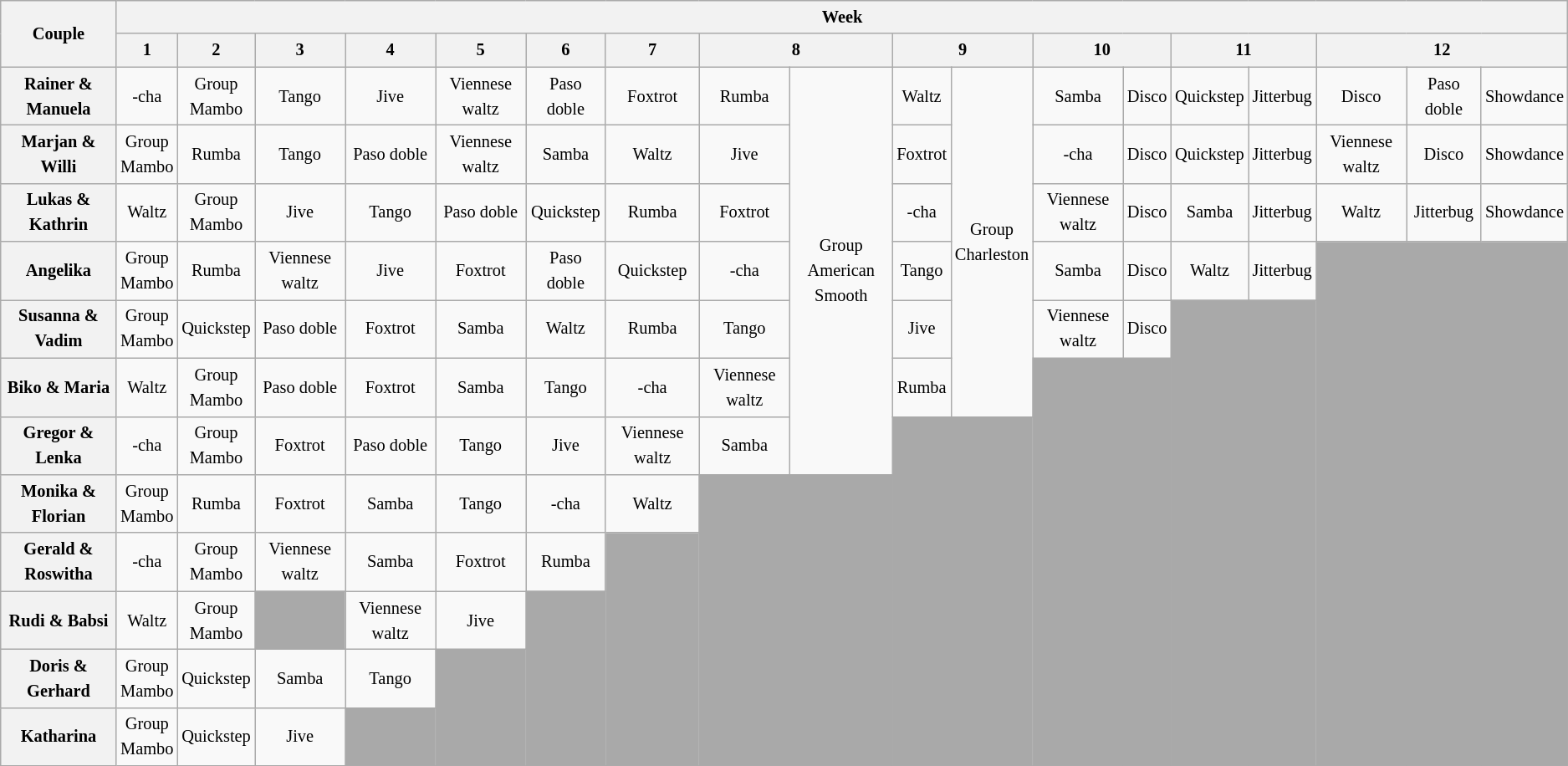<table class="wikitable unsortable" style="text-align:center; font-size:85%; line-height:20px">
<tr>
<th scope="col" rowspan="2">Couple</th>
<th colspan="18">Week</th>
</tr>
<tr>
<th scope="col">1</th>
<th scope="col">2</th>
<th scope="col">3</th>
<th scope="col">4</th>
<th scope="col">5</th>
<th scope="col">6</th>
<th scope="col">7</th>
<th scope="col" colspan="2">8</th>
<th scope="col" colspan="2">9</th>
<th scope="col" colspan="2">10</th>
<th scope="col" colspan="2">11</th>
<th scope="col" colspan="3">12</th>
</tr>
<tr>
<th scope="row">Rainer & Manuela</th>
<td>-cha</td>
<td>Group<br>Mambo</td>
<td>Tango</td>
<td>Jive</td>
<td>Viennese waltz</td>
<td>Paso doble</td>
<td>Foxtrot</td>
<td>Rumba</td>
<td rowspan="7">Group<br>American Smooth</td>
<td>Waltz</td>
<td rowspan="6">Group<br>Charleston</td>
<td>Samba</td>
<td>Disco</td>
<td>Quickstep</td>
<td>Jitterbug</td>
<td>Disco</td>
<td>Paso doble</td>
<td>Showdance</td>
</tr>
<tr>
<th scope="row">Marjan & Willi</th>
<td>Group<br>Mambo</td>
<td>Rumba</td>
<td>Tango</td>
<td>Paso doble</td>
<td>Viennese waltz</td>
<td>Samba</td>
<td>Waltz</td>
<td>Jive</td>
<td>Foxtrot</td>
<td>-cha</td>
<td>Disco</td>
<td>Quickstep</td>
<td>Jitterbug</td>
<td>Viennese waltz</td>
<td>Disco</td>
<td>Showdance</td>
</tr>
<tr>
<th scope="row">Lukas & Kathrin</th>
<td>Waltz</td>
<td>Group<br>Mambo</td>
<td>Jive</td>
<td>Tango</td>
<td>Paso doble</td>
<td>Quickstep</td>
<td>Rumba</td>
<td>Foxtrot</td>
<td>-cha</td>
<td>Viennese waltz</td>
<td>Disco</td>
<td>Samba</td>
<td>Jitterbug</td>
<td>Waltz</td>
<td>Jitterbug</td>
<td>Showdance</td>
</tr>
<tr>
<th scope="row">Angelika </th>
<td>Group<br>Mambo</td>
<td>Rumba</td>
<td>Viennese waltz</td>
<td>Jive</td>
<td>Foxtrot</td>
<td>Paso doble</td>
<td>Quickstep</td>
<td>-cha</td>
<td>Tango</td>
<td>Samba</td>
<td>Disco</td>
<td>Waltz</td>
<td>Jitterbug</td>
<td colspan="3" rowspan="9" bgcolor="darkgray"></td>
</tr>
<tr>
<th scope="row">Susanna & Vadim</th>
<td>Group<br>Mambo</td>
<td>Quickstep</td>
<td>Paso doble</td>
<td>Foxtrot</td>
<td>Samba</td>
<td>Waltz</td>
<td>Rumba</td>
<td>Tango</td>
<td>Jive</td>
<td>Viennese waltz</td>
<td>Disco</td>
<td colspan="2" rowspan="8" bgcolor="darkgray"></td>
</tr>
<tr>
<th scope="row">Biko & Maria</th>
<td>Waltz</td>
<td>Group<br>Mambo</td>
<td>Paso doble</td>
<td>Foxtrot</td>
<td>Samba</td>
<td>Tango</td>
<td>-cha</td>
<td>Viennese waltz</td>
<td>Rumba</td>
<td colspan="2" rowspan="7" bgcolor="darkgray"></td>
</tr>
<tr>
<th scope="row">Gregor & Lenka</th>
<td>-cha</td>
<td>Group<br>Mambo</td>
<td>Foxtrot</td>
<td>Paso doble</td>
<td>Tango</td>
<td>Jive</td>
<td>Viennese waltz</td>
<td>Samba</td>
<td colspan="2" rowspan="6" bgcolor="darkgray"></td>
</tr>
<tr>
<th scope="row">Monika & Florian</th>
<td>Group<br>Mambo</td>
<td>Rumba</td>
<td>Foxtrot</td>
<td>Samba</td>
<td>Tango</td>
<td>-cha</td>
<td>Waltz</td>
<td colspan="2" rowspan="5" bgcolor="darkgray"></td>
</tr>
<tr>
<th scope="row">Gerald & Roswitha</th>
<td>-cha</td>
<td>Group<br>Mambo</td>
<td>Viennese waltz</td>
<td>Samba</td>
<td>Foxtrot</td>
<td>Rumba</td>
<td rowspan="4" bgcolor="darkgray"></td>
</tr>
<tr>
<th scope="row">Rudi & Babsi</th>
<td>Waltz</td>
<td>Group<br>Mambo</td>
<td bgcolor="darkgray"></td>
<td>Viennese waltz</td>
<td>Jive</td>
<td rowspan="3" bgcolor="darkgray"></td>
</tr>
<tr>
<th scope="row">Doris & Gerhard</th>
<td>Group<br>Mambo</td>
<td>Quickstep</td>
<td>Samba</td>
<td>Tango</td>
<td rowspan="2" bgcolor="darkgray"></td>
</tr>
<tr>
<th scope="row">Katharina </th>
<td>Group<br>Mambo</td>
<td>Quickstep</td>
<td>Jive</td>
<td bgcolor="darkgray"></td>
</tr>
</table>
